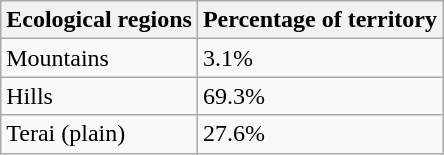<table class="wikitable">
<tr>
<th>Ecological regions</th>
<th>Percentage of territory</th>
</tr>
<tr>
<td>Mountains</td>
<td>3.1%</td>
</tr>
<tr>
<td>Hills</td>
<td>69.3%</td>
</tr>
<tr>
<td>Terai (plain)</td>
<td>27.6%</td>
</tr>
</table>
